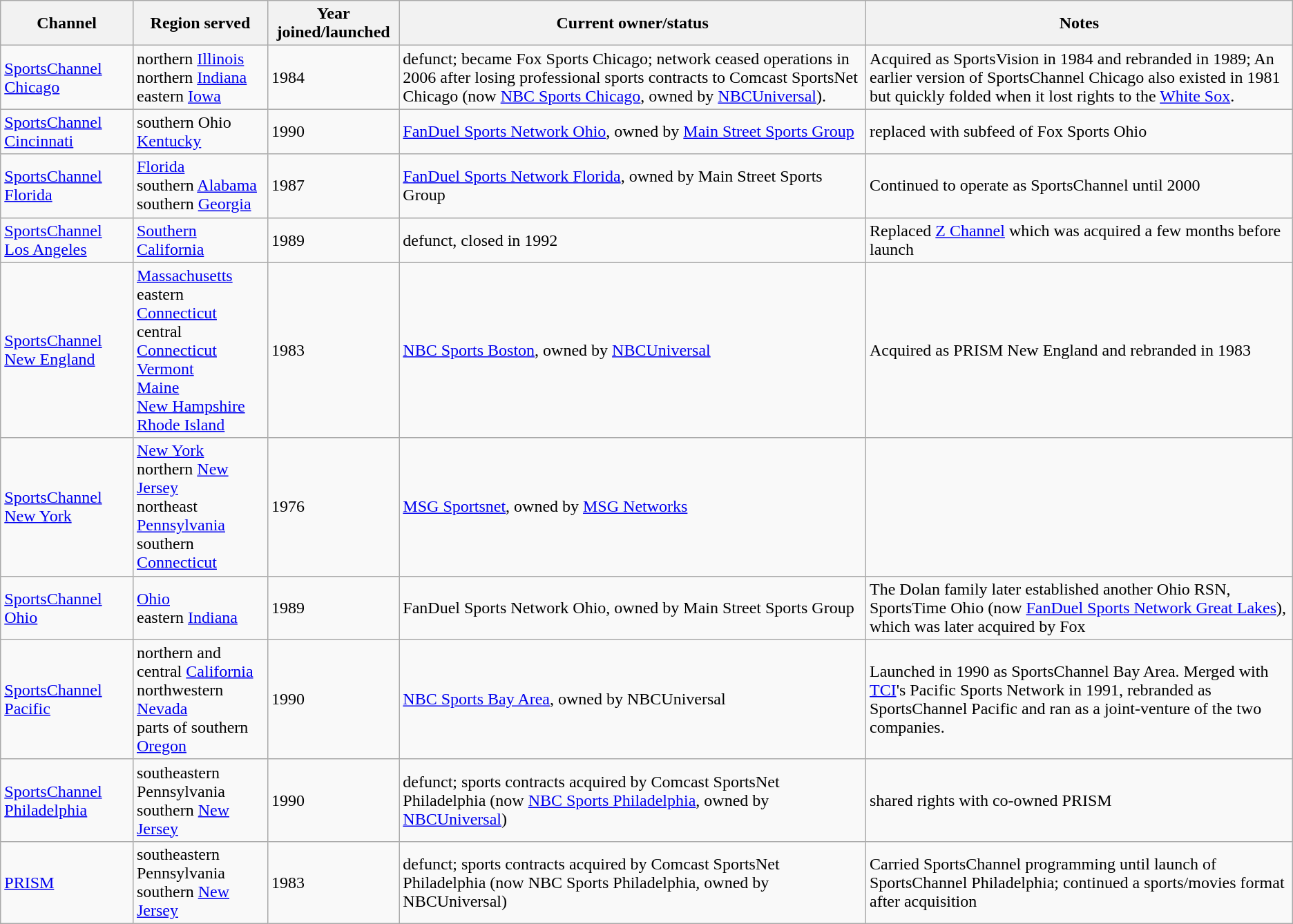<table class="wikitable unsortable">
<tr>
<th>Channel</th>
<th>Region served</th>
<th>Year joined/launched</th>
<th>Current owner/status</th>
<th>Notes</th>
</tr>
<tr>
<td><a href='#'>SportsChannel Chicago</a></td>
<td>northern <a href='#'>Illinois</a><br>northern <a href='#'>Indiana</a><br>eastern <a href='#'>Iowa</a></td>
<td>1984</td>
<td>defunct; became Fox Sports Chicago; network ceased operations in 2006 after losing professional sports contracts to Comcast SportsNet Chicago (now <a href='#'>NBC Sports Chicago</a>, owned by <a href='#'>NBCUniversal</a>).</td>
<td>Acquired as SportsVision in 1984 and rebranded in 1989; An earlier version of SportsChannel Chicago also existed in 1981 but quickly folded when it lost rights to the <a href='#'>White Sox</a>.</td>
</tr>
<tr>
<td><a href='#'>SportsChannel Cincinnati</a></td>
<td>southern Ohio<br><a href='#'>Kentucky</a></td>
<td>1990</td>
<td><a href='#'>FanDuel Sports Network Ohio</a>, owned by <a href='#'>Main Street Sports Group</a></td>
<td>replaced with subfeed of Fox Sports Ohio</td>
</tr>
<tr>
<td><a href='#'>SportsChannel Florida</a></td>
<td><a href='#'>Florida</a><br>southern <a href='#'>Alabama</a><br>southern <a href='#'>Georgia</a></td>
<td>1987</td>
<td><a href='#'>FanDuel Sports Network Florida</a>, owned by Main Street Sports Group</td>
<td>Continued to operate as SportsChannel until 2000</td>
</tr>
<tr>
<td><a href='#'>SportsChannel Los Angeles</a></td>
<td><a href='#'>Southern California</a></td>
<td>1989</td>
<td>defunct, closed in 1992</td>
<td>Replaced <a href='#'>Z Channel</a> which was acquired a few months before launch</td>
</tr>
<tr>
<td><a href='#'>SportsChannel New England</a></td>
<td><a href='#'>Massachusetts</a><br>eastern <a href='#'>Connecticut</a><br>central <a href='#'>Connecticut</a><br><a href='#'>Vermont</a><br><a href='#'>Maine</a><br><a href='#'>New Hampshire</a><br><a href='#'>Rhode Island</a></td>
<td>1983</td>
<td><a href='#'>NBC Sports Boston</a>, owned by <a href='#'>NBCUniversal</a></td>
<td>Acquired as PRISM New England and rebranded in 1983</td>
</tr>
<tr>
<td><a href='#'>SportsChannel New York</a></td>
<td><a href='#'>New York</a><br>northern <a href='#'>New Jersey</a><br>northeast <a href='#'>Pennsylvania</a><br>southern <a href='#'>Connecticut</a></td>
<td>1976</td>
<td><a href='#'>MSG Sportsnet</a>, owned by <a href='#'>MSG Networks</a></td>
<td></td>
</tr>
<tr>
<td><a href='#'>SportsChannel Ohio</a></td>
<td><a href='#'>Ohio</a><br>eastern <a href='#'>Indiana</a></td>
<td>1989</td>
<td>FanDuel Sports Network Ohio, owned by Main Street Sports Group</td>
<td>The Dolan family later established another Ohio RSN, SportsTime Ohio (now <a href='#'>FanDuel Sports Network Great Lakes</a>), which was later acquired by Fox</td>
</tr>
<tr>
<td><a href='#'>SportsChannel Pacific</a></td>
<td>northern and central <a href='#'>California</a><br>northwestern <a href='#'>Nevada</a><br>parts of southern <a href='#'>Oregon</a></td>
<td>1990</td>
<td><a href='#'>NBC Sports Bay Area</a>, owned by NBCUniversal</td>
<td>Launched in 1990 as SportsChannel Bay Area. Merged with <a href='#'>TCI</a>'s Pacific Sports Network in 1991, rebranded as SportsChannel Pacific and ran as a joint-venture of the two companies.</td>
</tr>
<tr>
<td><a href='#'>SportsChannel Philadelphia</a></td>
<td>southeastern Pennsylvania<br>southern <a href='#'>New Jersey</a></td>
<td>1990</td>
<td>defunct; sports contracts acquired by Comcast SportsNet Philadelphia  (now <a href='#'>NBC Sports Philadelphia</a>, owned by <a href='#'>NBCUniversal</a>)</td>
<td>shared rights with co-owned PRISM</td>
</tr>
<tr>
<td><a href='#'>PRISM</a></td>
<td>southeastern Pennsylvania<br>southern <a href='#'>New Jersey</a></td>
<td>1983</td>
<td>defunct; sports contracts acquired by Comcast SportsNet Philadelphia  (now NBC Sports Philadelphia, owned by NBCUniversal)</td>
<td>Carried SportsChannel programming until launch of SportsChannel Philadelphia; continued a sports/movies format after acquisition</td>
</tr>
</table>
